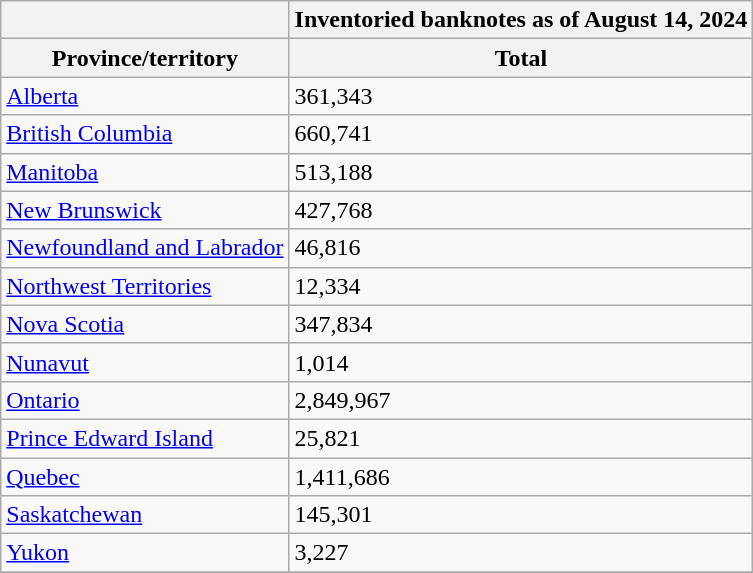<table class="wikitable sortable">
<tr>
<th></th>
<th colspan="2">Inventoried banknotes as of August 14, 2024 </th>
</tr>
<tr>
<th>Province/territory</th>
<th>Total</th>
</tr>
<tr>
<td> <a href='#'>Alberta</a></td>
<td>361,343</td>
</tr>
<tr>
<td> <a href='#'>British Columbia</a></td>
<td>660,741</td>
</tr>
<tr>
<td> <a href='#'>Manitoba</a></td>
<td>513,188</td>
</tr>
<tr>
<td> <a href='#'>New Brunswick</a></td>
<td>427,768</td>
</tr>
<tr>
<td> <a href='#'>Newfoundland and Labrador</a></td>
<td>46,816</td>
</tr>
<tr>
<td> <a href='#'>Northwest Territories</a></td>
<td>12,334</td>
</tr>
<tr>
<td> <a href='#'>Nova Scotia</a></td>
<td>347,834</td>
</tr>
<tr>
<td> <a href='#'>Nunavut</a></td>
<td>1,014</td>
</tr>
<tr>
<td> <a href='#'>Ontario</a></td>
<td>2,849,967</td>
</tr>
<tr>
<td> <a href='#'>Prince Edward Island</a></td>
<td>25,821</td>
</tr>
<tr>
<td> <a href='#'>Quebec</a></td>
<td>1,411,686</td>
</tr>
<tr>
<td> <a href='#'>Saskatchewan</a></td>
<td>145,301</td>
</tr>
<tr>
<td> <a href='#'>Yukon</a></td>
<td>3,227</td>
</tr>
<tr>
</tr>
</table>
